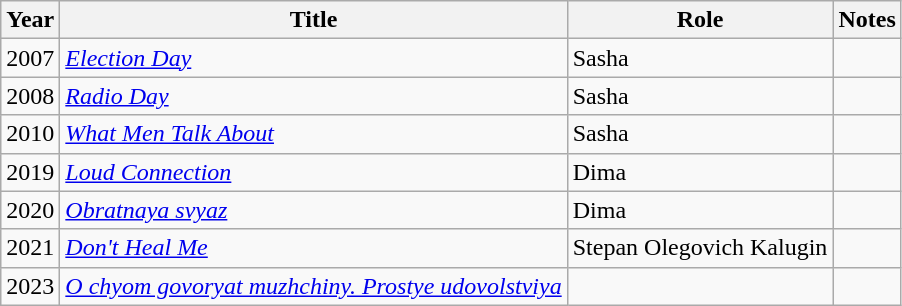<table class="wikitable sortable">
<tr>
<th>Year</th>
<th>Title</th>
<th>Role</th>
<th class="unsortable">Notes</th>
</tr>
<tr>
<td>2007</td>
<td><em><a href='#'>Election Day</a></em></td>
<td>Sasha</td>
<td></td>
</tr>
<tr>
<td>2008</td>
<td><em><a href='#'>Radio Day</a></em></td>
<td>Sasha</td>
<td></td>
</tr>
<tr>
<td>2010</td>
<td><em><a href='#'>What Men Talk About</a></em></td>
<td>Sasha</td>
<td></td>
</tr>
<tr бМЩЗ>
<td>2019</td>
<td><em><a href='#'>Loud Connection</a></em></td>
<td>Dima</td>
<td></td>
</tr>
<tr>
<td>2020</td>
<td><em><a href='#'>Obratnaya svyaz</a></em></td>
<td>Dima</td>
<td></td>
</tr>
<tr>
<td>2021</td>
<td><em><a href='#'>Don't Heal Me</a></em></td>
<td>Stepan Olegovich Kalugin</td>
<td></td>
</tr>
<tr>
<td>2023</td>
<td><em><a href='#'>O chyom govoryat muzhchiny. Prostye udovolstviya</a></em></td>
<td></td>
<td></td>
</tr>
</table>
